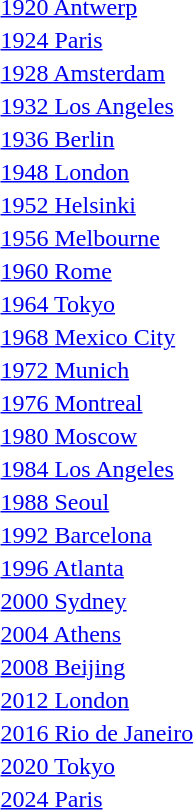<table>
<tr>
<td><a href='#'>1920 Antwerp</a><br></td>
<td></td>
<td></td>
<td></td>
</tr>
<tr>
<td><a href='#'>1924 Paris</a><br></td>
<td></td>
<td></td>
<td></td>
</tr>
<tr>
<td><a href='#'>1928 Amsterdam</a><br></td>
<td></td>
<td></td>
<td></td>
</tr>
<tr>
<td><a href='#'>1932 Los Angeles</a><br></td>
<td></td>
<td></td>
<td></td>
</tr>
<tr>
<td><a href='#'>1936 Berlin</a><br></td>
<td></td>
<td></td>
<td></td>
</tr>
<tr>
<td><a href='#'>1948 London</a><br></td>
<td></td>
<td></td>
<td></td>
</tr>
<tr>
<td><a href='#'>1952 Helsinki</a><br></td>
<td></td>
<td></td>
<td></td>
</tr>
<tr>
<td><a href='#'>1956 Melbourne</a><br></td>
<td></td>
<td></td>
<td></td>
</tr>
<tr>
<td><a href='#'>1960 Rome</a><br></td>
<td></td>
<td></td>
<td></td>
</tr>
<tr>
<td><a href='#'>1964 Tokyo</a><br></td>
<td></td>
<td></td>
<td></td>
</tr>
<tr>
<td><a href='#'>1968 Mexico City</a><br></td>
<td></td>
<td></td>
<td></td>
</tr>
<tr>
<td><a href='#'>1972 Munich</a><br></td>
<td></td>
<td></td>
<td></td>
</tr>
<tr>
<td><a href='#'>1976 Montreal</a><br></td>
<td></td>
<td></td>
<td></td>
</tr>
<tr>
<td><a href='#'>1980 Moscow</a><br></td>
<td></td>
<td></td>
<td></td>
</tr>
<tr>
<td><a href='#'>1984 Los Angeles</a><br></td>
<td></td>
<td></td>
<td></td>
</tr>
<tr>
<td><a href='#'>1988 Seoul</a><br></td>
<td></td>
<td></td>
<td></td>
</tr>
<tr>
<td><a href='#'>1992 Barcelona</a><br></td>
<td></td>
<td></td>
<td></td>
</tr>
<tr>
<td><a href='#'>1996 Atlanta</a><br></td>
<td></td>
<td></td>
<td></td>
</tr>
<tr>
<td><a href='#'>2000 Sydney</a><br></td>
<td></td>
<td></td>
<td></td>
</tr>
<tr>
<td><a href='#'>2004 Athens</a><br></td>
<td></td>
<td></td>
<td></td>
</tr>
<tr>
<td><a href='#'>2008 Beijing</a><br></td>
<td></td>
<td></td>
<td></td>
</tr>
<tr>
<td><a href='#'>2012 London</a><br></td>
<td></td>
<td></td>
<td></td>
</tr>
<tr>
<td><a href='#'>2016 Rio de Janeiro</a><br></td>
<td></td>
<td></td>
<td></td>
</tr>
<tr>
<td><a href='#'>2020 Tokyo</a><br></td>
<td></td>
<td></td>
<td></td>
</tr>
<tr>
<td><a href='#'>2024 Paris</a> <br></td>
<td></td>
<td></td>
<td></td>
</tr>
<tr>
</tr>
</table>
